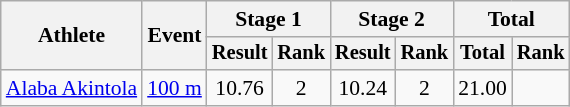<table class="wikitable" style="font-size:90%">
<tr>
<th rowspan=2>Athlete</th>
<th rowspan=2>Event</th>
<th colspan=2>Stage 1</th>
<th colspan=2>Stage 2</th>
<th colspan=2>Total</th>
</tr>
<tr style="font-size:95%">
<th>Result</th>
<th>Rank</th>
<th>Result</th>
<th>Rank</th>
<th>Total</th>
<th>Rank</th>
</tr>
<tr align=center>
<td align=left><a href='#'>Alaba Akintola</a></td>
<td align=left><a href='#'>100 m</a></td>
<td>10.76</td>
<td>2</td>
<td>10.24</td>
<td>2</td>
<td>21.00</td>
<td></td>
</tr>
</table>
